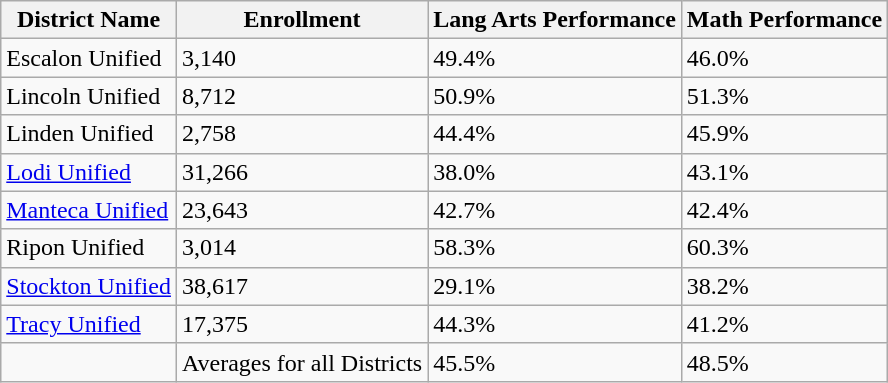<table class="wikitable">
<tr>
<th>District Name</th>
<th>Enrollment</th>
<th>Lang Arts Performance</th>
<th>Math Performance</th>
</tr>
<tr>
<td>Escalon Unified</td>
<td>3,140</td>
<td>49.4%</td>
<td>46.0%</td>
</tr>
<tr>
<td>Lincoln Unified</td>
<td>8,712</td>
<td>50.9%</td>
<td>51.3%</td>
</tr>
<tr>
<td>Linden Unified</td>
<td>2,758</td>
<td>44.4%</td>
<td>45.9%</td>
</tr>
<tr>
<td><a href='#'>Lodi Unified</a></td>
<td>31,266</td>
<td>38.0%</td>
<td>43.1%</td>
</tr>
<tr>
<td><a href='#'>Manteca Unified</a></td>
<td>23,643</td>
<td>42.7%</td>
<td>42.4%</td>
</tr>
<tr>
<td>Ripon Unified</td>
<td>3,014</td>
<td>58.3%</td>
<td>60.3%</td>
</tr>
<tr>
<td><a href='#'>Stockton Unified</a></td>
<td>38,617</td>
<td>29.1%</td>
<td>38.2%</td>
</tr>
<tr>
<td><a href='#'>Tracy Unified</a></td>
<td>17,375</td>
<td>44.3%</td>
<td>41.2%</td>
</tr>
<tr>
<td></td>
<td>Averages for all Districts</td>
<td>45.5%</td>
<td>48.5%</td>
</tr>
</table>
